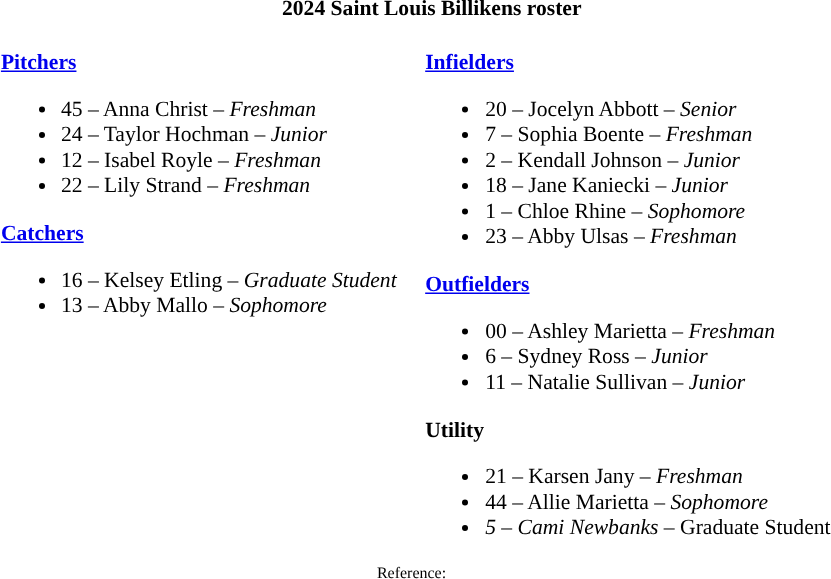<table class="toccolours" style="border-collapse:collapse; font-size:90%;">
<tr>
<th colspan=9>2024 Saint Louis Billikens roster</th>
</tr>
<tr>
<td width="03"> </td>
<td valign="top"><br><strong><a href='#'>Pitchers</a></strong><ul><li>45 – Anna Christ – <em>Freshman</em></li><li>24 – Taylor Hochman – <em>Junior</em></li><li>12 – Isabel Royle – <em>Freshman</em></li><li>22 – Lily Strand – <em>Freshman</em></li></ul><strong><a href='#'>Catchers</a></strong><ul><li>16 – Kelsey Etling – <em>Graduate Student</em></li><li>13 – Abby Mallo – <em>Sophomore</em></li></ul></td>
<td width="15"> </td>
<td valign="top"><br><strong><a href='#'>Infielders</a></strong><ul><li>20 – Jocelyn Abbott – <em>Senior</em></li><li>7 – Sophia Boente – <em>Freshman</em></li><li>2 – Kendall Johnson – <em>Junior</em></li><li>18 – Jane Kaniecki – <em>Junior</em></li><li>1 – Chloe Rhine – <em>Sophomore</em></li><li>23 – Abby Ulsas – <em>Freshman</em></li></ul><strong><a href='#'>Outfielders</a></strong><ul><li>00 – Ashley Marietta – <em>Freshman</em></li><li>6 – Sydney Ross – <em>Junior</em></li><li>11 – Natalie Sullivan – <em>Junior</em></li></ul><strong>Utility</strong><ul><li>21 – Karsen Jany – <em>Freshman</em></li><li>44 – Allie Marietta – <em>Sophomore</li><li>5 – Cami Newbanks – </em>Graduate Student<em></li></ul></td>
<td width="25"> </td>
</tr>
<tr>
<td colspan="4"  style="font-size:8pt; text-align:center;"></em>Reference:<em></td>
</tr>
</table>
